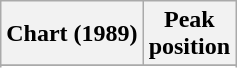<table class="wikitable">
<tr>
<th>Chart (1989)</th>
<th>Peak<br>position</th>
</tr>
<tr>
</tr>
<tr>
</tr>
<tr>
</tr>
</table>
